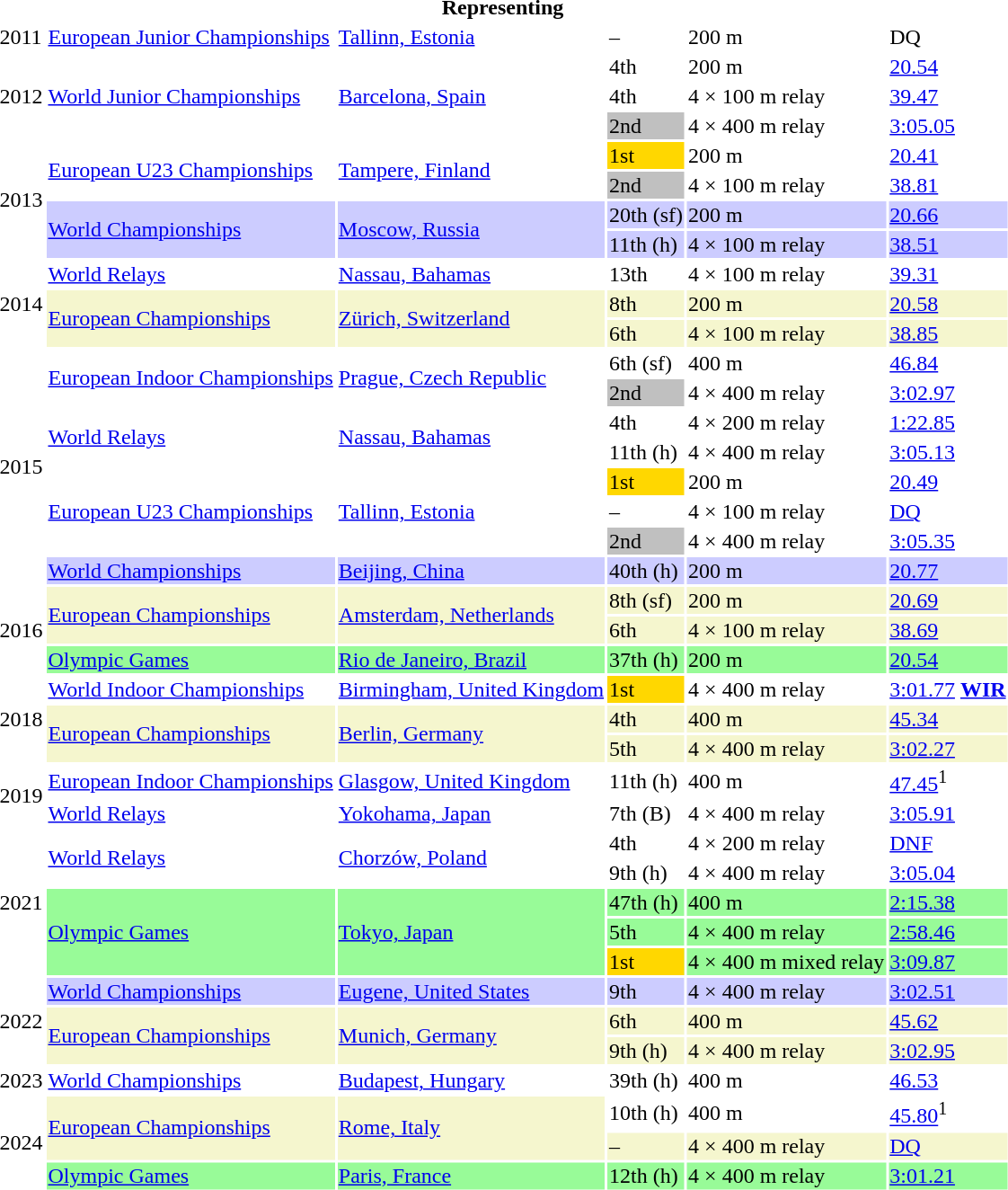<table>
<tr>
<th colspan="6">Representing </th>
</tr>
<tr>
<td>2011</td>
<td align=left><a href='#'>European Junior Championships</a></td>
<td align=left><a href='#'>Tallinn, Estonia</a></td>
<td>–</td>
<td>200 m</td>
<td>DQ</td>
</tr>
<tr>
<td rowspan=3>2012</td>
<td rowspan=3 align=left><a href='#'>World Junior Championships</a></td>
<td rowspan=3 align=left><a href='#'>Barcelona, Spain</a></td>
<td>4th</td>
<td>200 m</td>
<td><a href='#'>20.54</a></td>
</tr>
<tr>
<td>4th</td>
<td>4 × 100 m relay</td>
<td><a href='#'>39.47</a></td>
</tr>
<tr>
<td bgcolor=silver>2nd</td>
<td>4 × 400 m relay</td>
<td><a href='#'>3:05.05</a></td>
</tr>
<tr>
<td rowspan=4>2013</td>
<td rowspan=2 align=left><a href='#'>European U23 Championships</a></td>
<td rowspan=2 align=left><a href='#'>Tampere, Finland</a></td>
<td bgcolor=gold>1st</td>
<td>200 m</td>
<td><a href='#'>20.41</a></td>
</tr>
<tr>
<td bgcolor=silver>2nd</td>
<td>4 × 100 m relay</td>
<td><a href='#'>38.81</a></td>
</tr>
<tr bgcolor=#CCCCFF>
<td rowspan=2 align=left><a href='#'>World Championships</a></td>
<td rowspan=2 align=left><a href='#'>Moscow, Russia</a></td>
<td>20th (sf)</td>
<td>200 m</td>
<td><a href='#'>20.66</a></td>
</tr>
<tr bgcolor=#CCCCFF>
<td>11th (h)</td>
<td>4 × 100 m relay</td>
<td><a href='#'>38.51</a></td>
</tr>
<tr>
<td rowspan=3>2014</td>
<td align=left><a href='#'>World Relays</a></td>
<td align=left><a href='#'>Nassau, Bahamas</a></td>
<td>13th</td>
<td>4 × 100 m relay</td>
<td><a href='#'>39.31</a></td>
</tr>
<tr bgcolor="#f5f6ce">
<td rowspan=2 align=left><a href='#'>European Championships</a></td>
<td rowspan=2 align=left><a href='#'>Zürich, Switzerland</a></td>
<td>8th</td>
<td>200 m</td>
<td><a href='#'>20.58</a></td>
</tr>
<tr bgcolor="#f5f6ce">
<td>6th</td>
<td>4 × 100 m relay</td>
<td><a href='#'>38.85</a></td>
</tr>
<tr>
<td rowspan=8>2015</td>
<td rowspan=2 align=left><a href='#'>European Indoor Championships</a></td>
<td rowspan=2 align=left><a href='#'>Prague, Czech Republic</a></td>
<td>6th (sf)</td>
<td>400 m</td>
<td><a href='#'>46.84</a></td>
</tr>
<tr>
<td bgcolor=silver>2nd</td>
<td>4 × 400 m relay</td>
<td><a href='#'>3:02.97</a></td>
</tr>
<tr>
<td rowspan=2 align=left><a href='#'>World Relays</a></td>
<td rowspan=2 align=left><a href='#'>Nassau, Bahamas</a></td>
<td>4th</td>
<td>4 × 200 m relay</td>
<td><a href='#'>1:22.85</a></td>
</tr>
<tr>
<td>11th (h)</td>
<td>4 × 400 m relay</td>
<td><a href='#'>3:05.13</a></td>
</tr>
<tr>
<td rowspan=3 align=left><a href='#'>European U23 Championships</a></td>
<td rowspan=3 align=left><a href='#'>Tallinn, Estonia</a></td>
<td bgcolor=gold>1st</td>
<td>200 m</td>
<td><a href='#'>20.49</a></td>
</tr>
<tr>
<td>–</td>
<td>4 × 100 m relay</td>
<td><a href='#'>DQ</a></td>
</tr>
<tr>
<td bgcolor=silver>2nd</td>
<td>4 × 400 m relay</td>
<td><a href='#'>3:05.35</a></td>
</tr>
<tr bgcolor=#CCCCFF>
<td align=left><a href='#'>World Championships</a></td>
<td align=left><a href='#'>Beijing, China</a></td>
<td>40th (h)</td>
<td>200 m</td>
<td><a href='#'>20.77</a></td>
</tr>
<tr>
<td rowspan=3>2016</td>
<td rowspan=2 bgcolor="#f5f6ce" align=left><a href='#'>European Championships</a></td>
<td rowspan=2 bgcolor="#f5f6ce" align=left><a href='#'>Amsterdam, Netherlands</a></td>
<td bgcolor="#f5f6ce">8th (sf)</td>
<td bgcolor="#f5f6ce">200 m</td>
<td bgcolor="#f5f6ce"><a href='#'>20.69</a></td>
</tr>
<tr bgcolor="#f5f6ce">
<td>6th</td>
<td>4 × 100 m relay</td>
<td><a href='#'>38.69</a></td>
</tr>
<tr bgcolor=98FB98>
<td align=left><a href='#'>Olympic Games</a></td>
<td align=left><a href='#'>Rio de Janeiro, Brazil</a></td>
<td>37th (h)</td>
<td>200 m</td>
<td><a href='#'>20.54</a></td>
</tr>
<tr>
<td rowspan=3>2018</td>
<td align=left><a href='#'>World Indoor Championships</a></td>
<td align=left><a href='#'>Birmingham, United Kingdom</a></td>
<td bgcolor=gold>1st</td>
<td>4 × 400 m relay</td>
<td><a href='#'>3:01.77</a> <strong><a href='#'>WIR</a></strong></td>
</tr>
<tr>
<td rowspan=2 bgcolor="#f5f6ce" align=left><a href='#'>European Championships</a></td>
<td rowspan=2 bgcolor="#f5f6ce" align=left><a href='#'>Berlin, Germany</a></td>
<td bgcolor="#f5f6ce">4th</td>
<td bgcolor="#f5f6ce">400 m</td>
<td bgcolor="#f5f6ce"><a href='#'>45.34</a></td>
</tr>
<tr bgcolor="#f5f6ce">
<td>5th</td>
<td>4 × 400 m relay</td>
<td><a href='#'>3:02.27</a></td>
</tr>
<tr>
<td rowspan=2>2019</td>
<td align=left><a href='#'>European Indoor Championships</a></td>
<td align=left><a href='#'>Glasgow, United Kingdom</a></td>
<td>11th (h)</td>
<td>400 m</td>
<td><a href='#'>47.45</a><sup>1</sup></td>
</tr>
<tr>
<td align=left><a href='#'>World Relays</a></td>
<td align=left><a href='#'>Yokohama, Japan</a></td>
<td>7th (B)</td>
<td>4 × 400 m relay</td>
<td><a href='#'>3:05.91</a></td>
</tr>
<tr>
<td rowspan=5>2021</td>
<td rowspan=2 align=left><a href='#'>World Relays</a></td>
<td rowspan=2 align=left><a href='#'>Chorzów, Poland</a></td>
<td>4th</td>
<td>4 × 200 m relay</td>
<td><a href='#'>DNF</a></td>
</tr>
<tr>
<td>9th (h)</td>
<td>4 × 400 m relay</td>
<td><a href='#'>3:05.04</a></td>
</tr>
<tr bgcolor=98FB98>
<td rowspan=3 align=left><a href='#'>Olympic Games</a></td>
<td rowspan=3 align=left><a href='#'>Tokyo, Japan</a></td>
<td>47th (h)</td>
<td>400 m</td>
<td><a href='#'>2:15.38</a></td>
</tr>
<tr bgcolor=98FB98>
<td>5th</td>
<td>4 × 400 m relay</td>
<td><a href='#'>2:58.46</a></td>
</tr>
<tr bgcolor=98FB98>
<td bgcolor=gold>1st</td>
<td>4 × 400 m mixed relay</td>
<td><a href='#'>3:09.87</a> <strong></strong></td>
</tr>
<tr>
<td rowspan=3>2022</td>
<td bgcolor=#CCCCFF align=left><a href='#'>World Championships</a></td>
<td bgcolor=#CCCCFF align=left><a href='#'>Eugene, United States</a></td>
<td bgcolor=#CCCCFF>9th</td>
<td bgcolor=#CCCCFF>4 × 400 m relay</td>
<td bgcolor=#CCCCFF><a href='#'>3:02.51</a></td>
</tr>
<tr bgcolor="#f5f6ce">
<td rowspan=2 align=left><a href='#'>European Championships</a></td>
<td rowspan=2 align=left><a href='#'>Munich, Germany</a></td>
<td>6th</td>
<td>400 m</td>
<td><a href='#'>45.62</a></td>
</tr>
<tr bgcolor="#f5f6ce">
<td>9th (h)</td>
<td>4 × 400 m relay</td>
<td><a href='#'>3:02.95</a></td>
</tr>
<tr>
<td>2023</td>
<td><a href='#'>World Championships</a></td>
<td><a href='#'>Budapest, Hungary</a></td>
<td>39th (h)</td>
<td>400 m</td>
<td><a href='#'>46.53</a></td>
</tr>
<tr>
<td rowspan=3>2024</td>
<td bgcolor="#f5f6ce" rowspan=2><a href='#'>European Championships</a></td>
<td bgcolor="#f5f6ce" rowspan=2><a href='#'>Rome, Italy</a></td>
<td>10th (h)</td>
<td>400 m</td>
<td><a href='#'>45.80</a><sup>1</sup></td>
</tr>
<tr bgcolor="#f5f6ce">
<td>–</td>
<td>4 × 400 m relay</td>
<td><a href='#'>DQ</a></td>
</tr>
<tr bgcolor=98FB98>
<td><a href='#'>Olympic Games</a></td>
<td><a href='#'>Paris, France</a></td>
<td>12th (h)</td>
<td>4 × 400 m relay</td>
<td><a href='#'>3:01.21</a></td>
</tr>
</table>
